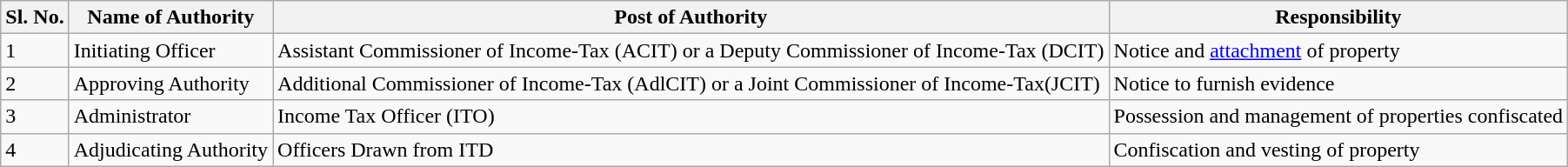<table class="wikitable">
<tr>
<th>Sl. No.</th>
<th>Name of Authority</th>
<th>Post of Authority</th>
<th>Responsibility</th>
</tr>
<tr>
<td>1</td>
<td>Initiating Officer</td>
<td>Assistant Commissioner of Income-Tax (ACIT) or a Deputy Commissioner of Income-Tax (DCIT)</td>
<td>Notice and <a href='#'>attachment</a> of property</td>
</tr>
<tr>
<td>2</td>
<td>Approving Authority</td>
<td>Additional Commissioner of Income-Tax (AdlCIT) or a Joint Commissioner of Income-Tax(JCIT)</td>
<td>Notice to furnish evidence</td>
</tr>
<tr>
<td>3</td>
<td>Administrator</td>
<td>Income Tax Officer (ITO)</td>
<td>Possession and management of properties confiscated</td>
</tr>
<tr>
<td>4</td>
<td>Adjudicating Authority</td>
<td>Officers Drawn from ITD</td>
<td>Confiscation and vesting of property</td>
</tr>
</table>
